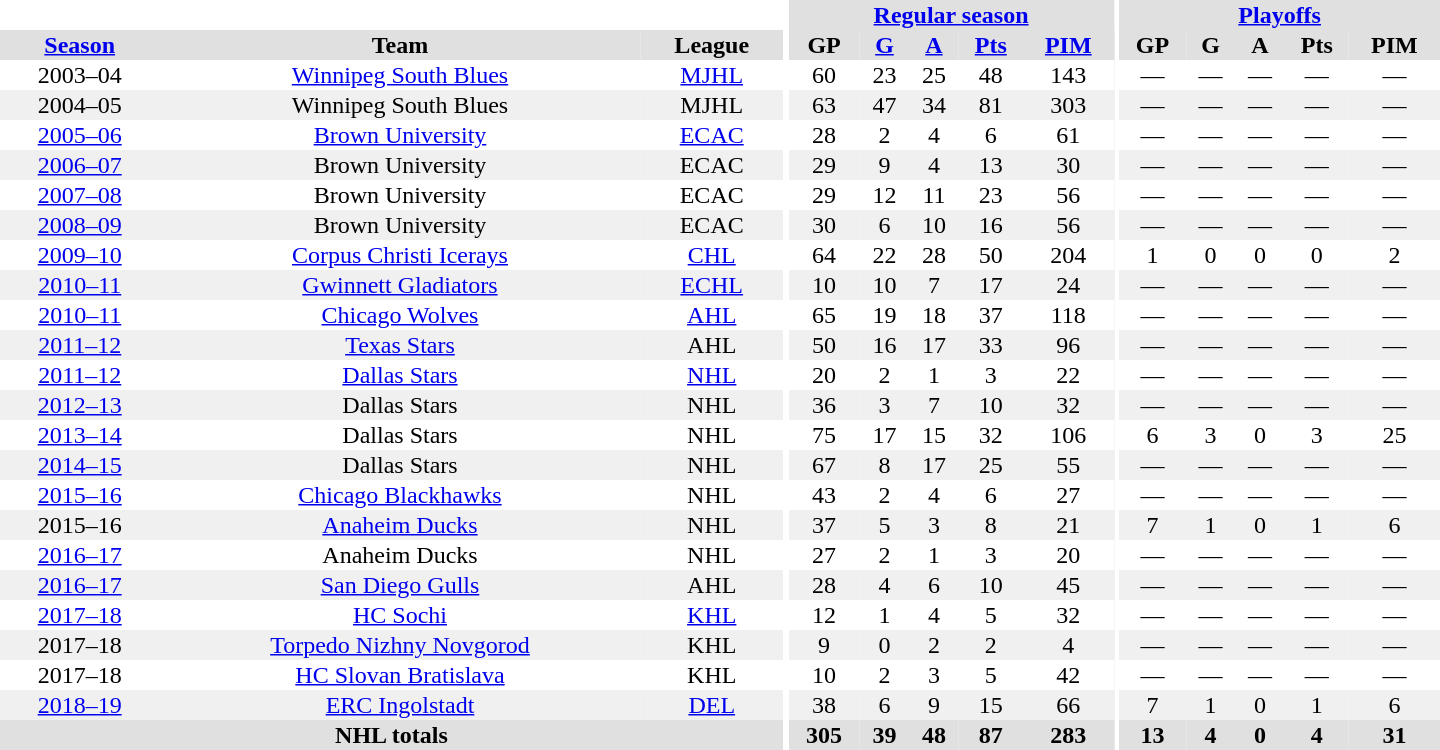<table border="0" cellpadding="1" cellspacing="0" style="text-align:center; width:60em">
<tr bgcolor="#e0e0e0">
<th colspan="3"  bgcolor="#ffffff"></th>
<th rowspan="99" bgcolor="#ffffff"></th>
<th colspan="5"><a href='#'>Regular season</a></th>
<th rowspan="99" bgcolor="#ffffff"></th>
<th colspan="5"><a href='#'>Playoffs</a></th>
</tr>
<tr bgcolor="#e0e0e0">
<th><a href='#'>Season</a></th>
<th>Team</th>
<th>League</th>
<th>GP</th>
<th><a href='#'>G</a></th>
<th><a href='#'>A</a></th>
<th><a href='#'>Pts</a></th>
<th><a href='#'>PIM</a></th>
<th>GP</th>
<th>G</th>
<th>A</th>
<th>Pts</th>
<th>PIM</th>
</tr>
<tr ALIGN="center">
<td>2003–04</td>
<td><a href='#'>Winnipeg South Blues</a></td>
<td><a href='#'>MJHL</a></td>
<td>60</td>
<td>23</td>
<td>25</td>
<td>48</td>
<td>143</td>
<td>—</td>
<td>—</td>
<td>—</td>
<td>—</td>
<td>—</td>
</tr>
<tr ALIGN="center" bgcolor="#f0f0f0">
<td>2004–05</td>
<td>Winnipeg South Blues</td>
<td>MJHL</td>
<td>63</td>
<td>47</td>
<td>34</td>
<td>81</td>
<td>303</td>
<td>—</td>
<td>—</td>
<td>—</td>
<td>—</td>
<td>—</td>
</tr>
<tr ALIGN="center">
<td><a href='#'>2005–06</a></td>
<td><a href='#'>Brown University</a></td>
<td><a href='#'>ECAC</a></td>
<td>28</td>
<td>2</td>
<td>4</td>
<td>6</td>
<td>61</td>
<td>—</td>
<td>—</td>
<td>—</td>
<td>—</td>
<td>—</td>
</tr>
<tr ALIGN="center" bgcolor="#f0f0f0">
<td><a href='#'>2006–07</a></td>
<td>Brown University</td>
<td>ECAC</td>
<td>29</td>
<td>9</td>
<td>4</td>
<td>13</td>
<td>30</td>
<td>—</td>
<td>—</td>
<td>—</td>
<td>—</td>
<td>—</td>
</tr>
<tr ALIGN="center">
<td><a href='#'>2007–08</a></td>
<td>Brown University</td>
<td>ECAC</td>
<td>29</td>
<td>12</td>
<td>11</td>
<td>23</td>
<td>56</td>
<td>—</td>
<td>—</td>
<td>—</td>
<td>—</td>
<td>—</td>
</tr>
<tr ALIGN="center"  bgcolor="#f0f0f0">
<td><a href='#'>2008–09</a></td>
<td>Brown University</td>
<td>ECAC</td>
<td>30</td>
<td>6</td>
<td>10</td>
<td>16</td>
<td>56</td>
<td>—</td>
<td>—</td>
<td>—</td>
<td>—</td>
<td>—</td>
</tr>
<tr ALIGN="center">
<td><a href='#'>2009–10</a></td>
<td><a href='#'>Corpus Christi Icerays</a></td>
<td><a href='#'>CHL</a></td>
<td>64</td>
<td>22</td>
<td>28</td>
<td>50</td>
<td>204</td>
<td>1</td>
<td>0</td>
<td>0</td>
<td>0</td>
<td>2</td>
</tr>
<tr ALIGN="center"   bgcolor="#f0f0f0">
<td><a href='#'>2010–11</a></td>
<td><a href='#'>Gwinnett Gladiators</a></td>
<td><a href='#'>ECHL</a></td>
<td>10</td>
<td>10</td>
<td>7</td>
<td>17</td>
<td>24</td>
<td>—</td>
<td>—</td>
<td>—</td>
<td>—</td>
<td>—</td>
</tr>
<tr ALIGN="center">
<td><a href='#'>2010–11</a></td>
<td><a href='#'>Chicago Wolves</a></td>
<td><a href='#'>AHL</a></td>
<td>65</td>
<td>19</td>
<td>18</td>
<td>37</td>
<td>118</td>
<td>—</td>
<td>—</td>
<td>—</td>
<td>—</td>
<td>—</td>
</tr>
<tr ALIGN="center"   bgcolor="#f0f0f0">
<td><a href='#'>2011–12</a></td>
<td><a href='#'>Texas Stars</a></td>
<td>AHL</td>
<td>50</td>
<td>16</td>
<td>17</td>
<td>33</td>
<td>96</td>
<td>—</td>
<td>—</td>
<td>—</td>
<td>—</td>
<td>—</td>
</tr>
<tr ALIGN="center">
<td><a href='#'>2011–12</a></td>
<td><a href='#'>Dallas Stars</a></td>
<td><a href='#'>NHL</a></td>
<td>20</td>
<td>2</td>
<td>1</td>
<td>3</td>
<td>22</td>
<td>—</td>
<td>—</td>
<td>—</td>
<td>—</td>
<td>—</td>
</tr>
<tr ALIGN="center"   bgcolor="#f0f0f0">
<td><a href='#'>2012–13</a></td>
<td>Dallas Stars</td>
<td>NHL</td>
<td>36</td>
<td>3</td>
<td>7</td>
<td>10</td>
<td>32</td>
<td>—</td>
<td>—</td>
<td>—</td>
<td>—</td>
<td>—</td>
</tr>
<tr ALIGN="center">
<td><a href='#'>2013–14</a></td>
<td>Dallas Stars</td>
<td>NHL</td>
<td>75</td>
<td>17</td>
<td>15</td>
<td>32</td>
<td>106</td>
<td>6</td>
<td>3</td>
<td>0</td>
<td>3</td>
<td>25</td>
</tr>
<tr ALIGN="center"   bgcolor="#f0f0f0">
<td><a href='#'>2014–15</a></td>
<td>Dallas Stars</td>
<td>NHL</td>
<td>67</td>
<td>8</td>
<td>17</td>
<td>25</td>
<td>55</td>
<td>—</td>
<td>—</td>
<td>—</td>
<td>—</td>
<td>—</td>
</tr>
<tr ALIGN="center">
<td><a href='#'>2015–16</a></td>
<td><a href='#'>Chicago Blackhawks</a></td>
<td>NHL</td>
<td>43</td>
<td>2</td>
<td>4</td>
<td>6</td>
<td>27</td>
<td>—</td>
<td>—</td>
<td>—</td>
<td>—</td>
<td>—</td>
</tr>
<tr ALIGN="center"   bgcolor="#f0f0f0">
<td>2015–16</td>
<td><a href='#'>Anaheim Ducks</a></td>
<td>NHL</td>
<td>37</td>
<td>5</td>
<td>3</td>
<td>8</td>
<td>21</td>
<td>7</td>
<td>1</td>
<td>0</td>
<td>1</td>
<td>6</td>
</tr>
<tr ALIGN="center">
<td><a href='#'>2016–17</a></td>
<td>Anaheim Ducks</td>
<td>NHL</td>
<td>27</td>
<td>2</td>
<td>1</td>
<td>3</td>
<td>20</td>
<td>—</td>
<td>—</td>
<td>—</td>
<td>—</td>
<td>—</td>
</tr>
<tr ALIGN="center"   bgcolor="#f0f0f0">
<td><a href='#'>2016–17</a></td>
<td><a href='#'>San Diego Gulls</a></td>
<td>AHL</td>
<td>28</td>
<td>4</td>
<td>6</td>
<td>10</td>
<td>45</td>
<td>—</td>
<td>—</td>
<td>—</td>
<td>—</td>
<td>—</td>
</tr>
<tr ALIGN="center">
<td><a href='#'>2017–18</a></td>
<td><a href='#'>HC Sochi</a></td>
<td><a href='#'>KHL</a></td>
<td>12</td>
<td>1</td>
<td>4</td>
<td>5</td>
<td>32</td>
<td>—</td>
<td>—</td>
<td>—</td>
<td>—</td>
<td>—</td>
</tr>
<tr ALIGN="center"   bgcolor="#f0f0f0">
<td>2017–18</td>
<td><a href='#'>Torpedo Nizhny Novgorod</a></td>
<td>KHL</td>
<td>9</td>
<td>0</td>
<td>2</td>
<td>2</td>
<td>4</td>
<td>—</td>
<td>—</td>
<td>—</td>
<td>—</td>
<td>—</td>
</tr>
<tr ALIGN="center">
<td>2017–18</td>
<td><a href='#'>HC Slovan Bratislava</a></td>
<td>KHL</td>
<td>10</td>
<td>2</td>
<td>3</td>
<td>5</td>
<td>42</td>
<td>—</td>
<td>—</td>
<td>—</td>
<td>—</td>
<td>—</td>
</tr>
<tr ALIGN="center"   bgcolor="#f0f0f0">
<td><a href='#'>2018–19</a></td>
<td><a href='#'>ERC Ingolstadt</a></td>
<td><a href='#'>DEL</a></td>
<td>38</td>
<td>6</td>
<td>9</td>
<td>15</td>
<td>66</td>
<td>7</td>
<td>1</td>
<td>0</td>
<td>1</td>
<td>6</td>
</tr>
<tr bgcolor="#e0e0e0">
<th colspan="3">NHL totals</th>
<th>305</th>
<th>39</th>
<th>48</th>
<th>87</th>
<th>283</th>
<th>13</th>
<th>4</th>
<th>0</th>
<th>4</th>
<th>31</th>
</tr>
</table>
